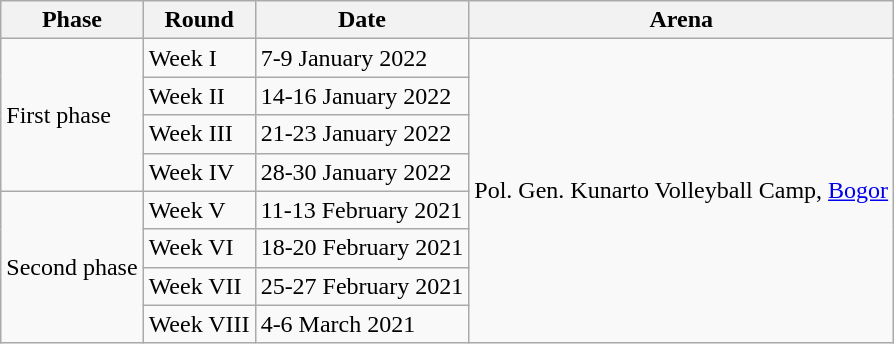<table class="wikitable">
<tr>
<th>Phase</th>
<th>Round</th>
<th>Date</th>
<th>Arena</th>
</tr>
<tr>
<td rowspan="4">First phase</td>
<td>Week I</td>
<td>7-9 January 2022</td>
<td rowspan="8">Pol. Gen. Kunarto Volleyball Camp, <a href='#'>Bogor</a></td>
</tr>
<tr>
<td>Week II</td>
<td>14-16 January 2022</td>
</tr>
<tr>
<td>Week III</td>
<td>21-23 January 2022</td>
</tr>
<tr>
<td>Week IV</td>
<td>28-30 January 2022</td>
</tr>
<tr>
<td rowspan="4">Second phase</td>
<td>Week V</td>
<td>11-13 February 2021</td>
</tr>
<tr>
<td>Week VI</td>
<td>18-20 February 2021</td>
</tr>
<tr>
<td>Week VII</td>
<td>25-27 February 2021</td>
</tr>
<tr>
<td>Week VIII</td>
<td>4-6 March 2021</td>
</tr>
</table>
